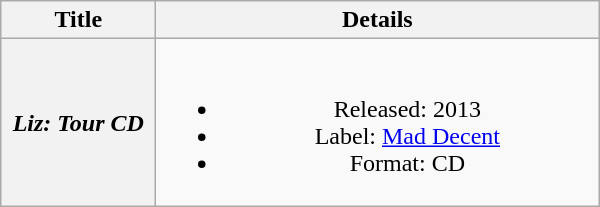<table class="wikitable plainrowheaders" style="text-align:center;">
<tr>
<th scope="col" style="width:6em;">Title</th>
<th scope="col" style="width:18em;">Details</th>
</tr>
<tr>
<th scope="row"><em>Liz: Tour CD</em></th>
<td><br><ul><li>Released: 2013</li><li>Label: <a href='#'>Mad Decent</a></li><li>Format: CD</li></ul></td>
</tr>
</table>
